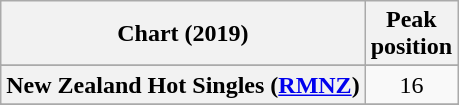<table class="wikitable sortable plainrowheaders" style="text-align:center">
<tr>
<th scope="col">Chart (2019)</th>
<th scope="col">Peak<br>position</th>
</tr>
<tr>
</tr>
<tr>
<th scope="row">New Zealand Hot Singles (<a href='#'>RMNZ</a>)</th>
<td>16</td>
</tr>
<tr>
</tr>
<tr>
</tr>
</table>
